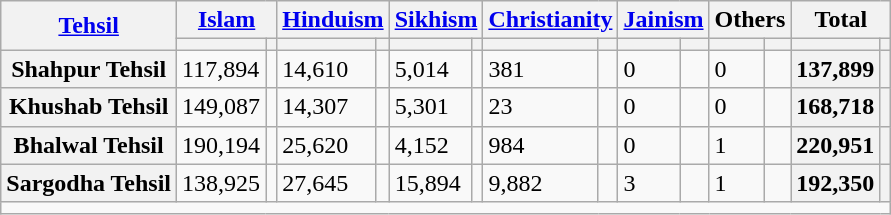<table class="wikitable sortable">
<tr>
<th rowspan="2"><a href='#'>Tehsil</a></th>
<th colspan="2"><a href='#'>Islam</a> </th>
<th colspan="2"><a href='#'>Hinduism</a> </th>
<th colspan="2"><a href='#'>Sikhism</a> </th>
<th colspan="2"><a href='#'>Christianity</a> </th>
<th colspan="2"><a href='#'>Jainism</a> </th>
<th colspan="2">Others</th>
<th colspan="2">Total</th>
</tr>
<tr>
<th><a href='#'></a></th>
<th></th>
<th></th>
<th></th>
<th></th>
<th></th>
<th></th>
<th></th>
<th></th>
<th></th>
<th></th>
<th></th>
<th></th>
<th></th>
</tr>
<tr>
<th>Shahpur Tehsil</th>
<td>117,894</td>
<td></td>
<td>14,610</td>
<td></td>
<td>5,014</td>
<td></td>
<td>381</td>
<td></td>
<td>0</td>
<td></td>
<td>0</td>
<td></td>
<th>137,899</th>
<th></th>
</tr>
<tr>
<th>Khushab Tehsil</th>
<td>149,087</td>
<td></td>
<td>14,307</td>
<td></td>
<td>5,301</td>
<td></td>
<td>23</td>
<td></td>
<td>0</td>
<td></td>
<td>0</td>
<td></td>
<th>168,718</th>
<th></th>
</tr>
<tr>
<th>Bhalwal Tehsil</th>
<td>190,194</td>
<td></td>
<td>25,620</td>
<td></td>
<td>4,152</td>
<td></td>
<td>984</td>
<td></td>
<td>0</td>
<td></td>
<td>1</td>
<td></td>
<th>220,951</th>
<th></th>
</tr>
<tr>
<th>Sargodha Tehsil</th>
<td>138,925</td>
<td></td>
<td>27,645</td>
<td></td>
<td>15,894</td>
<td></td>
<td>9,882</td>
<td></td>
<td>3</td>
<td></td>
<td>1</td>
<td></td>
<th>192,350</th>
<th></th>
</tr>
<tr class="sortbottom">
<td colspan="15"></td>
</tr>
</table>
